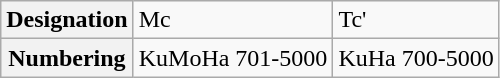<table class="wikitable">
<tr>
<th>Designation</th>
<td>Mc</td>
<td>Tc'</td>
</tr>
<tr>
<th>Numbering</th>
<td>KuMoHa 701-5000</td>
<td>KuHa 700-5000</td>
</tr>
</table>
